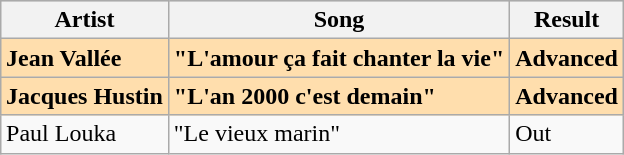<table class="sortable wikitable" style="margin: 1em auto 1em auto; text-align:left">
<tr bgcolor="#CCCCCC">
<th>Artist</th>
<th>Song</th>
<th>Result</th>
</tr>
<tr style="font-weight:bold; background:navajowhite;">
<td align="left">Jean Vallée</td>
<td align="left">"L'amour ça fait chanter la vie"</td>
<td>Advanced</td>
</tr>
<tr style="font-weight:bold; background:navajowhite;">
<td align="left">Jacques Hustin</td>
<td align="left">"L'an 2000 c'est demain"</td>
<td>Advanced</td>
</tr>
<tr>
<td align="left">Paul Louka</td>
<td align="left">"Le vieux marin"</td>
<td>Out</td>
</tr>
</table>
